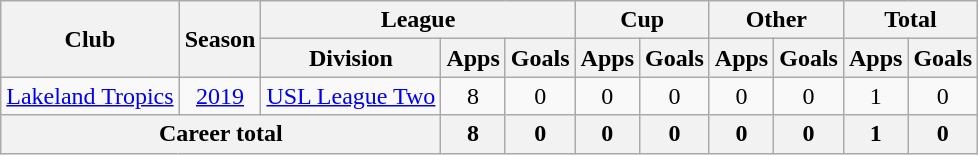<table class="wikitable" style="text-align: center">
<tr>
<th rowspan="2">Club</th>
<th rowspan="2">Season</th>
<th colspan="3">League</th>
<th colspan="2">Cup</th>
<th colspan="2">Other</th>
<th colspan="2">Total</th>
</tr>
<tr>
<th>Division</th>
<th>Apps</th>
<th>Goals</th>
<th>Apps</th>
<th>Goals</th>
<th>Apps</th>
<th>Goals</th>
<th>Apps</th>
<th>Goals</th>
</tr>
<tr>
<td><a href='#'>Lakeland Tropics</a></td>
<td><a href='#'>2019</a></td>
<td><a href='#'>USL League Two</a></td>
<td>8</td>
<td>0</td>
<td>0</td>
<td>0</td>
<td>0</td>
<td>0</td>
<td>1</td>
<td>0</td>
</tr>
<tr>
<th colspan="3">Career total</th>
<th>8</th>
<th>0</th>
<th>0</th>
<th>0</th>
<th>0</th>
<th>0</th>
<th>1</th>
<th>0</th>
</tr>
</table>
